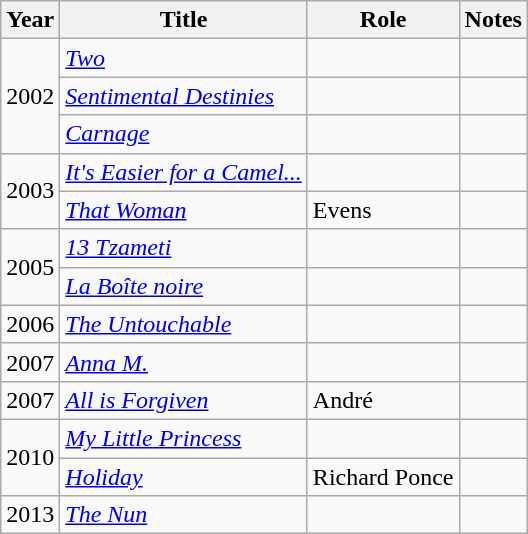<table class="wikitable sortable">
<tr>
<th>Year</th>
<th>Title</th>
<th>Role</th>
<th class="unsortable">Notes</th>
</tr>
<tr>
<td rowspan=3>2002</td>
<td><em><a href='#'>Two</a></em></td>
<td></td>
<td></td>
</tr>
<tr>
<td><em><a href='#'>Sentimental Destinies</a></em></td>
<td></td>
<td></td>
</tr>
<tr>
<td><em><a href='#'>Carnage</a></em></td>
<td></td>
<td></td>
</tr>
<tr>
<td rowspan=2>2003</td>
<td><em><a href='#'>It's Easier for a Camel...</a></em></td>
<td></td>
<td></td>
</tr>
<tr>
<td><em><a href='#'>That Woman</a></em></td>
<td>Evens</td>
<td></td>
</tr>
<tr>
<td rowspan=2>2005</td>
<td><em><a href='#'>13 Tzameti</a></em></td>
<td></td>
<td></td>
</tr>
<tr>
<td><em><a href='#'>La Boîte noire</a></em></td>
<td></td>
<td></td>
</tr>
<tr>
<td>2006</td>
<td><em><a href='#'>The Untouchable</a></em></td>
<td></td>
<td></td>
</tr>
<tr>
<td>2007</td>
<td><em><a href='#'>Anna M.</a></em></td>
<td></td>
<td></td>
</tr>
<tr>
<td>2007</td>
<td><em><a href='#'>All is Forgiven</a></em></td>
<td>André</td>
<td></td>
</tr>
<tr>
<td rowspan=2>2010</td>
<td><em><a href='#'>My Little Princess</a></em></td>
<td></td>
<td></td>
</tr>
<tr>
<td><em><a href='#'>Holiday</a></em></td>
<td>Richard Ponce</td>
<td></td>
</tr>
<tr>
<td>2013</td>
<td><em><a href='#'>The Nun</a></em></td>
<td></td>
<td></td>
</tr>
</table>
